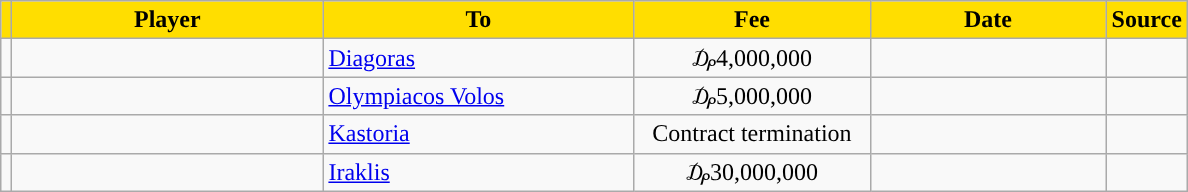<table class="wikitable sortable">
<tr>
<th style="background:#FFDE00"></th>
<th width=200 style="background:#FFDE00">Player</th>
<th width=200 style="background:#FFDE00">To</th>
<th width=150 style="background:#FFDE00">Fee</th>
<th width=150 style="background:#FFDE00">Date</th>
<th style="background:#FFDE00">Source</th>
</tr>
<tr>
<td align=center></td>
<td></td>
<td> <a href='#'>Diagoras</a></td>
<td align=center>₯4,000,000</td>
<td align=center></td>
<td align=center></td>
</tr>
<tr>
<td align=center></td>
<td></td>
<td> <a href='#'>Olympiacos Volos</a></td>
<td align=center>₯5,000,000</td>
<td align=center></td>
<td align=center></td>
</tr>
<tr>
<td align=center></td>
<td></td>
<td> <a href='#'>Kastoria</a></td>
<td align=center>Contract termination</td>
<td align=center></td>
<td align=center></td>
</tr>
<tr>
<td align=center></td>
<td></td>
<td> <a href='#'>Iraklis</a></td>
<td align=center>₯30,000,000</td>
<td align=center></td>
<td align=center></td>
</tr>
</table>
